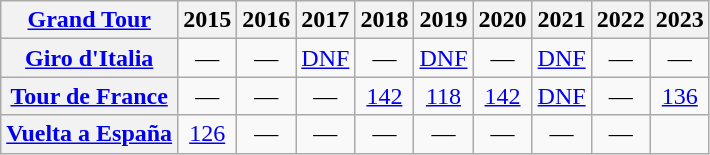<table class="wikitable plainrowheaders">
<tr>
<th scope="col"><a href='#'>Grand Tour</a></th>
<th scope="col">2015</th>
<th scope="col">2016</th>
<th scope="col">2017</th>
<th scope="col">2018</th>
<th scope="col">2019</th>
<th scope="col">2020</th>
<th scope="col">2021</th>
<th scope="col">2022</th>
<th scope="col">2023</th>
</tr>
<tr style="text-align:center;">
<th scope="row"> <a href='#'>Giro d'Italia</a></th>
<td>—</td>
<td>—</td>
<td><a href='#'>DNF</a></td>
<td>—</td>
<td><a href='#'>DNF</a></td>
<td>—</td>
<td><a href='#'>DNF</a></td>
<td>—</td>
<td>—</td>
</tr>
<tr style="text-align:center;">
<th scope="row"> <a href='#'>Tour de France</a></th>
<td>—</td>
<td>—</td>
<td>—</td>
<td><a href='#'>142</a></td>
<td><a href='#'>118</a></td>
<td><a href='#'>142</a></td>
<td><a href='#'>DNF</a></td>
<td>—</td>
<td><a href='#'>136</a></td>
</tr>
<tr style="text-align:center;">
<th scope="row"> <a href='#'>Vuelta a España</a></th>
<td><a href='#'>126</a></td>
<td>—</td>
<td>—</td>
<td>—</td>
<td>—</td>
<td>—</td>
<td>—</td>
<td>—</td>
<td></td>
</tr>
</table>
